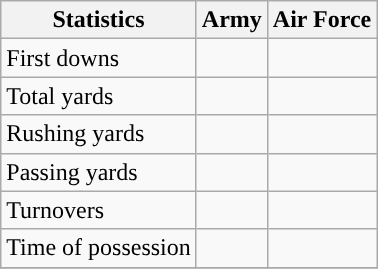<table class="wikitable" style="float: left;">
<tr>
<th>Statistics</th>
<th>Army</th>
<th>Air Force</th>
</tr>
<tr>
<td>First downs</td>
<td></td>
<td></td>
</tr>
<tr>
<td>Total yards</td>
<td></td>
<td></td>
</tr>
<tr>
<td>Rushing yards</td>
<td></td>
<td></td>
</tr>
<tr>
<td>Passing yards</td>
<td></td>
<td></td>
</tr>
<tr>
<td>Turnovers</td>
<td></td>
<td></td>
</tr>
<tr>
<td>Time of possession</td>
<td></td>
<td></td>
</tr>
<tr>
</tr>
</table>
